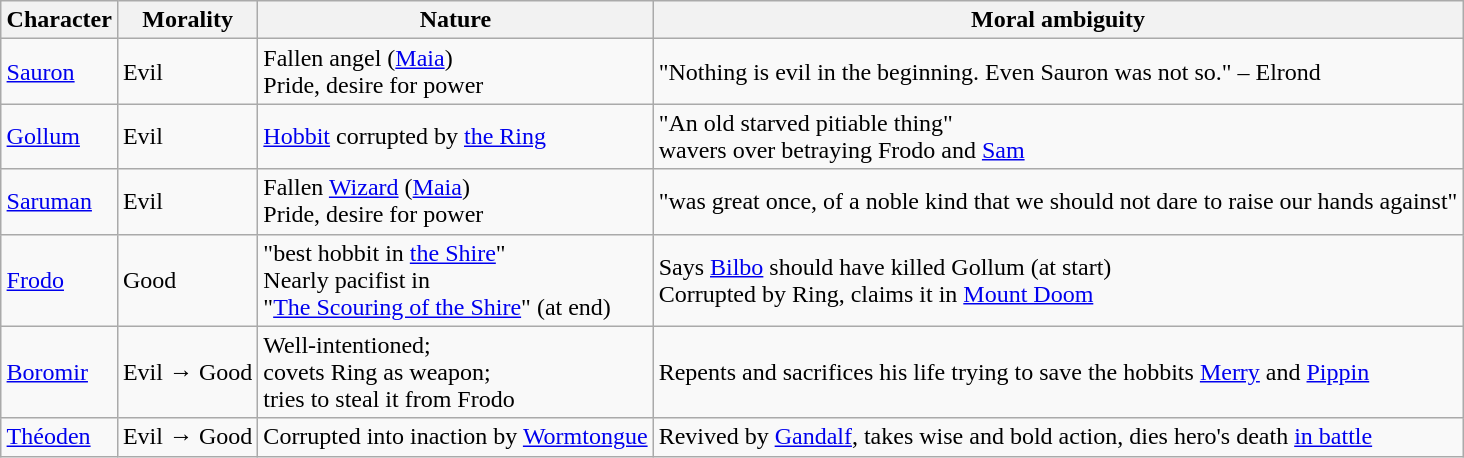<table style="margin-left: auto; margin-right: auto; border: none;" class="wikitable">
<tr>
<th>Character</th>
<th>Morality</th>
<th>Nature</th>
<th>Moral ambiguity</th>
</tr>
<tr>
<td><a href='#'>Sauron</a></td>
<td>Evil</td>
<td>Fallen angel (<a href='#'>Maia</a>)<br>Pride, desire for power</td>
<td>"Nothing is evil in the beginning. Even Sauron was not so." – Elrond</td>
</tr>
<tr>
<td><a href='#'>Gollum</a></td>
<td>Evil</td>
<td><a href='#'>Hobbit</a> corrupted by <a href='#'>the Ring</a></td>
<td>"An old starved pitiable thing"<br>wavers over betraying Frodo and <a href='#'>Sam</a></td>
</tr>
<tr>
<td><a href='#'>Saruman</a></td>
<td>Evil</td>
<td>Fallen <a href='#'>Wizard</a> (<a href='#'>Maia</a>)<br>Pride, desire for power</td>
<td>"was great once, of a noble kind that we should not dare to raise our hands against"</td>
</tr>
<tr>
<td><a href='#'>Frodo</a></td>
<td>Good</td>
<td>"best hobbit in <a href='#'>the Shire</a>"<br>Nearly pacifist in<br>"<a href='#'>The Scouring of the Shire</a>" (at end)</td>
<td>Says <a href='#'>Bilbo</a> should have killed Gollum (at start)<br>Corrupted by Ring, claims it in <a href='#'>Mount Doom</a></td>
</tr>
<tr>
<td><a href='#'>Boromir</a></td>
<td>Evil <strong>→</strong> Good</td>
<td>Well-intentioned;<br>covets Ring as weapon;<br>tries to steal it from Frodo</td>
<td>Repents and sacrifices his life trying to save the hobbits <a href='#'>Merry</a> and <a href='#'>Pippin</a></td>
</tr>
<tr>
<td><a href='#'>Théoden</a></td>
<td>Evil <strong>→</strong> Good</td>
<td>Corrupted into inaction by <a href='#'>Wormtongue</a></td>
<td>Revived by <a href='#'>Gandalf</a>, takes wise and bold action, dies hero's death <a href='#'>in battle</a></td>
</tr>
</table>
